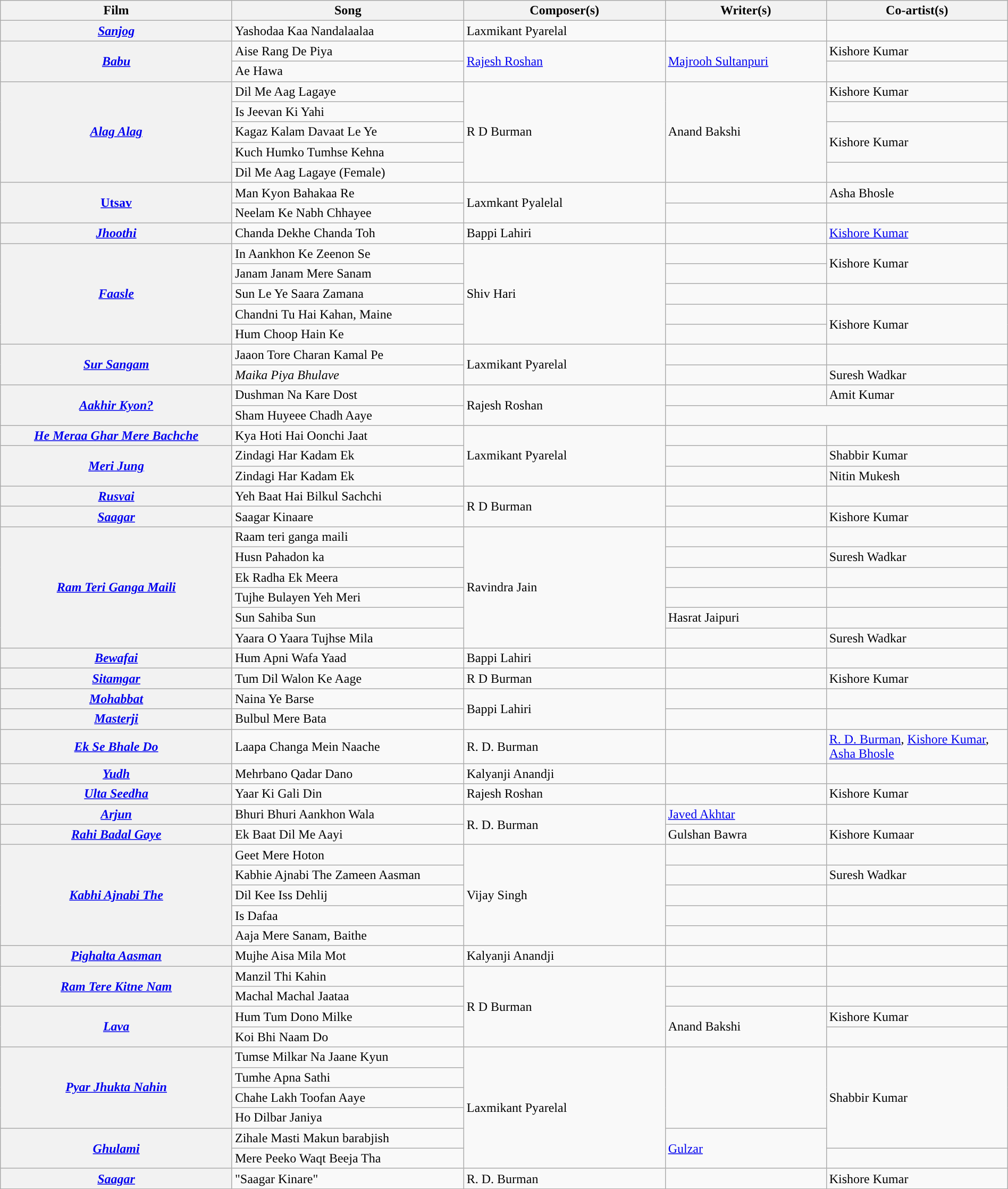<table class="wikitable plainrowheaders" style="width:100%; textcolor:#000">
<tr style="background:#b0e0e66;">
<th scope="col" style="width:23%;"><strong>Film</strong></th>
<th scope="col" style="width:23%;"><strong>Song</strong></th>
<th scope="col" style="width:20%;"><strong>Composer(s)</strong></th>
<th scope="col" style="width:16%;"><strong>Writer(s)</strong></th>
<th scope="col" style="width:18%;"><strong>Co-artist(s)</strong></th>
</tr>
<tr>
<th><em><a href='#'>Sanjog</a></em></th>
<td>Yashodaa Kaa Nandalaalaa</td>
<td>Laxmikant Pyarelal</td>
<td></td>
<td></td>
</tr>
<tr>
<th rowspan=2><em><a href='#'>Babu</a></em></th>
<td>Aise Rang De Piya</td>
<td rowspan=2><a href='#'>Rajesh Roshan</a></td>
<td rowspan=2><a href='#'>Majrooh Sultanpuri</a></td>
<td>Kishore Kumar</td>
</tr>
<tr>
<td>Ae Hawa</td>
<td></td>
</tr>
<tr>
<th Rowspan=5><em><a href='#'>Alag Alag</a></em></th>
<td>Dil Me Aag Lagaye</td>
<td rowspan=5>R D Burman</td>
<td rowspan=5>Anand Bakshi</td>
<td>Kishore Kumar</td>
</tr>
<tr>
<td>Is Jeevan Ki Yahi</td>
<td></td>
</tr>
<tr>
<td>Kagaz Kalam Davaat Le Ye</td>
<td rowspan=2>Kishore Kumar</td>
</tr>
<tr>
<td>Kuch Humko Tumhse Kehna</td>
</tr>
<tr>
<td>Dil Me Aag Lagaye (Female)</td>
<td></td>
</tr>
<tr>
<th Rowspan=2><a href='#'>Utsav</a></th>
<td>Man Kyon Bahakaa Re</td>
<td rowspan=2>Laxmkant Pyalelal</td>
<td></td>
<td>Asha Bhosle</td>
</tr>
<tr>
<td>Neelam Ke Nabh Chhayee</td>
<td></td>
<td></td>
</tr>
<tr>
<th><em><a href='#'>Jhoothi</a></em></th>
<td>Chanda Dekhe Chanda Toh</td>
<td>Bappi Lahiri</td>
<td></td>
<td><a href='#'>Kishore Kumar</a></td>
</tr>
<tr>
<th Rowspan=5><em><a href='#'>Faasle</a></em></th>
<td>In Aankhon Ke Zeenon Se</td>
<td rowspan=5>Shiv Hari</td>
<td></td>
<td rowspan=2>Kishore Kumar</td>
</tr>
<tr>
<td>Janam Janam Mere Sanam</td>
<td></td>
</tr>
<tr>
<td>Sun Le Ye Saara Zamana</td>
<td></td>
<td></td>
</tr>
<tr>
<td>Chandni Tu Hai Kahan, Maine</td>
<td></td>
<td rowspan=2>Kishore Kumar</td>
</tr>
<tr>
<td>Hum Choop Hain Ke</td>
<td></td>
</tr>
<tr>
<th Rowspan=2><em><a href='#'>Sur Sangam</a></em></th>
<td>Jaaon Tore Charan Kamal Pe</td>
<td rowspan=2>Laxmikant Pyarelal</td>
<td></td>
<td></td>
</tr>
<tr>
<td><em>Maika Piya Bhulave</em></td>
<td></td>
<td>Suresh Wadkar</td>
</tr>
<tr>
<th Rowspan=2><em><a href='#'>Aakhir Kyon?</a></em></th>
<td>Dushman Na Kare Dost</td>
<td rowspan=2>Rajesh Roshan</td>
<td></td>
<td>Amit Kumar</td>
</tr>
<tr>
<td>Sham Huyeee Chadh Aaye</td>
</tr>
<tr>
<th><em><a href='#'>He Meraa Ghar Mere Bachche</a></em></th>
<td>Kya Hoti Hai Oonchi Jaat</td>
<td rowspan=3>Laxmikant Pyarelal</td>
<td></td>
<td></td>
</tr>
<tr>
<th Rowspan=2><em><a href='#'>Meri Jung</a></em></th>
<td>Zindagi Har Kadam Ek</td>
<td></td>
<td>Shabbir Kumar</td>
</tr>
<tr>
<td>Zindagi Har Kadam Ek</td>
<td></td>
<td>Nitin Mukesh</td>
</tr>
<tr>
<th><em><a href='#'>Rusvai</a></em></th>
<td>Yeh Baat Hai Bilkul Sachchi</td>
<td rowspan=2>R D Burman</td>
<td></td>
</tr>
<tr>
<th><em><a href='#'>Saagar</a></em></th>
<td>Saagar Kinaare</td>
<td></td>
<td>Kishore Kumar</td>
</tr>
<tr>
<th Rowspan=6><em><a href='#'>Ram Teri Ganga Maili</a></em></th>
<td>Raam teri ganga maili</td>
<td rowspan=6>Ravindra Jain</td>
<td></td>
<td></td>
</tr>
<tr>
<td>Husn Pahadon ka</td>
<td></td>
<td>Suresh Wadkar</td>
</tr>
<tr>
<td>Ek Radha Ek Meera</td>
<td></td>
<td></td>
</tr>
<tr>
<td>Tujhe Bulayen Yeh Meri</td>
<td></td>
<td></td>
</tr>
<tr>
<td>Sun Sahiba Sun</td>
<td>Hasrat Jaipuri</td>
<td></td>
</tr>
<tr>
<td>Yaara O Yaara Tujhse Mila</td>
<td></td>
<td>Suresh Wadkar</td>
</tr>
<tr>
<th><em><a href='#'>Bewafai</a></em></th>
<td>Hum Apni Wafa Yaad</td>
<td>Bappi Lahiri</td>
<td></td>
<td></td>
</tr>
<tr>
<th><em><a href='#'>Sitamgar</a></em></th>
<td>Tum Dil Walon Ke Aage</td>
<td>R D Burman</td>
<td></td>
<td>Kishore Kumar</td>
</tr>
<tr>
<th><em><a href='#'>Mohabbat</a></em></th>
<td>Naina Ye Barse</td>
<td rowspan=2>Bappi Lahiri</td>
<td></td>
<td></td>
</tr>
<tr>
<th><em><a href='#'>Masterji</a></em></th>
<td>Bulbul Mere Bata</td>
<td></td>
<td></td>
</tr>
<tr>
<th><em><a href='#'>Ek Se Bhale Do</a></em></th>
<td>Laapa Changa Mein Naache</td>
<td>R. D. Burman</td>
<td></td>
<td><a href='#'>R. D. Burman</a>, <a href='#'>Kishore Kumar</a>, <a href='#'>Asha Bhosle</a></td>
</tr>
<tr>
<th><em><a href='#'>Yudh</a></em></th>
<td>Mehrbano Qadar Dano</td>
<td>Kalyanji Anandji</td>
<td></td>
<td></td>
</tr>
<tr>
<th><em><a href='#'>Ulta Seedha</a></em></th>
<td>Yaar Ki Gali Din</td>
<td>Rajesh Roshan</td>
<td></td>
<td>Kishore Kumar</td>
</tr>
<tr>
<th><em><a href='#'>Arjun</a></em></th>
<td>Bhuri Bhuri Aankhon Wala</td>
<td rowspan=2>R. D. Burman</td>
<td><a href='#'>Javed Akhtar</a></td>
<td></td>
</tr>
<tr>
<th><em><a href='#'>Rahi Badal Gaye</a></em></th>
<td>Ek Baat Dil Me Aayi</td>
<td>Gulshan Bawra</td>
<td>Kishore Kumaar</td>
</tr>
<tr>
<th Rowspan=5><em><a href='#'>Kabhi Ajnabi The</a></em></th>
<td>Geet Mere Hoton</td>
<td rowspan=5>Vijay Singh</td>
<td></td>
<td></td>
</tr>
<tr>
<td>Kabhie Ajnabi The Zameen Aasman</td>
<td></td>
<td>Suresh Wadkar</td>
</tr>
<tr>
<td>Dil Kee Iss Dehlij</td>
<td></td>
<td></td>
</tr>
<tr>
<td>Is Dafaa</td>
<td></td>
<td></td>
</tr>
<tr>
<td>Aaja Mere Sanam, Baithe</td>
<td></td>
<td></td>
</tr>
<tr>
<th><em><a href='#'>Pighalta Aasman</a></em></th>
<td>Mujhe Aisa Mila Mot</td>
<td>Kalyanji Anandji</td>
<td></td>
<td></td>
</tr>
<tr>
<th rowspan=2><em><a href='#'>Ram Tere Kitne Nam</a></em></th>
<td>Manzil Thi Kahin</td>
<td rowspan=4>R D Burman</td>
<td></td>
<td></td>
</tr>
<tr>
<td>Machal Machal Jaataa</td>
<td></td>
<td></td>
</tr>
<tr>
<th rowspan=2><em><a href='#'>Lava</a></em></th>
<td>Hum Tum Dono Milke</td>
<td rowspan=2>Anand Bakshi</td>
<td>Kishore Kumar</td>
</tr>
<tr>
<td>Koi Bhi Naam Do</td>
<td></td>
</tr>
<tr>
<th Rowspan=4><em><a href='#'>Pyar Jhukta Nahin</a></em></th>
<td>Tumse Milkar Na Jaane Kyun</td>
<td rowspan=6>Laxmikant Pyarelal</td>
<td rowspan=4></td>
<td rowspan=5>Shabbir Kumar</td>
</tr>
<tr>
<td>Tumhe Apna Sathi</td>
</tr>
<tr>
<td>Chahe Lakh Toofan Aaye</td>
</tr>
<tr>
<td>Ho Dilbar Janiya</td>
</tr>
<tr>
<th Rowspan=2><em><a href='#'>Ghulami</a></em></th>
<td>Zihale Masti Makun barabjish</td>
<td rowspan=2><a href='#'>Gulzar</a></td>
</tr>
<tr>
<td>Mere Peeko Waqt Beeja Tha</td>
<td></td>
</tr>
<tr>
<th><em><a href='#'>Saagar</a></em></th>
<td>"Saagar Kinare"</td>
<td>R. D. Burman</td>
<td></td>
<td>Kishore Kumar</td>
</tr>
</table>
